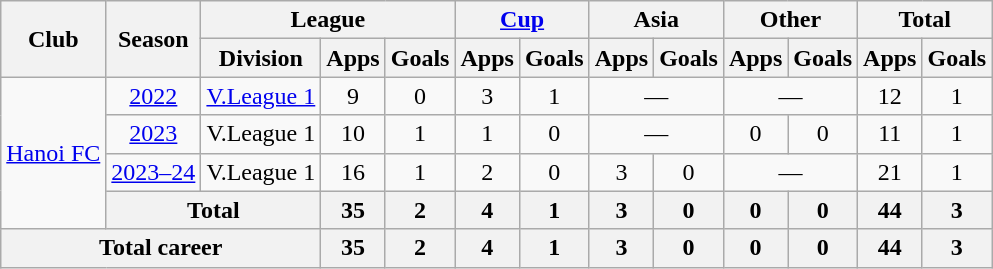<table class="wikitable" style="text-align: center">
<tr>
<th rowspan=2>Club</th>
<th rowspan=2>Season</th>
<th colspan=3>League</th>
<th colspan=2><a href='#'>Cup</a></th>
<th colspan=2>Asia</th>
<th colspan=2>Other</th>
<th colspan=2>Total</th>
</tr>
<tr>
<th>Division</th>
<th>Apps</th>
<th>Goals</th>
<th>Apps</th>
<th>Goals</th>
<th>Apps</th>
<th>Goals</th>
<th>Apps</th>
<th>Goals</th>
<th>Apps</th>
<th>Goals</th>
</tr>
<tr>
<td rowspan=4><a href='#'>Hanoi FC</a></td>
<td><a href='#'>2022</a></td>
<td><a href='#'>V.League 1</a></td>
<td>9</td>
<td>0</td>
<td>3</td>
<td>1</td>
<td colspan="2">—</td>
<td colspan="2">—</td>
<td>12</td>
<td>1</td>
</tr>
<tr>
<td><a href='#'>2023</a></td>
<td>V.League 1</td>
<td>10</td>
<td>1</td>
<td>1</td>
<td>0</td>
<td colspan="2">—</td>
<td>0</td>
<td>0</td>
<td>11</td>
<td>1</td>
</tr>
<tr>
<td><a href='#'>2023–24</a></td>
<td>V.League 1</td>
<td>16</td>
<td>1</td>
<td>2</td>
<td>0</td>
<td>3</td>
<td>0</td>
<td colspan=2>—</td>
<td>21</td>
<td>1</td>
</tr>
<tr>
<th colspan="2">Total</th>
<th>35</th>
<th>2</th>
<th>4</th>
<th>1</th>
<th>3</th>
<th>0</th>
<th>0</th>
<th>0</th>
<th>44</th>
<th>3</th>
</tr>
<tr>
<th colspan="3">Total career</th>
<th>35</th>
<th>2</th>
<th>4</th>
<th>1</th>
<th>3</th>
<th>0</th>
<th>0</th>
<th>0</th>
<th>44</th>
<th>3</th>
</tr>
</table>
